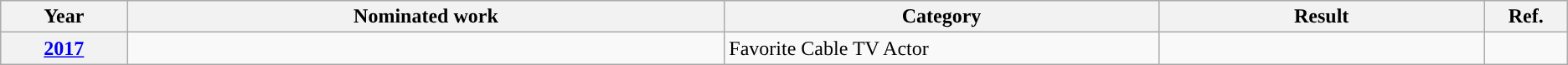<table class="wikitable">
<tr>
<th width=2%>Year</th>
<th width=11%>Nominated work</th>
<th width=8%>Category</th>
<th width=6%>Result</th>
<th width=1%>Ref.</th>
</tr>
<tr>
<th scope=row><a href='#'>2017</a></th>
<td></td>
<td>Favorite Cable TV Actor</td>
<td></td>
<td style="text-align:center;"></td>
</tr>
</table>
